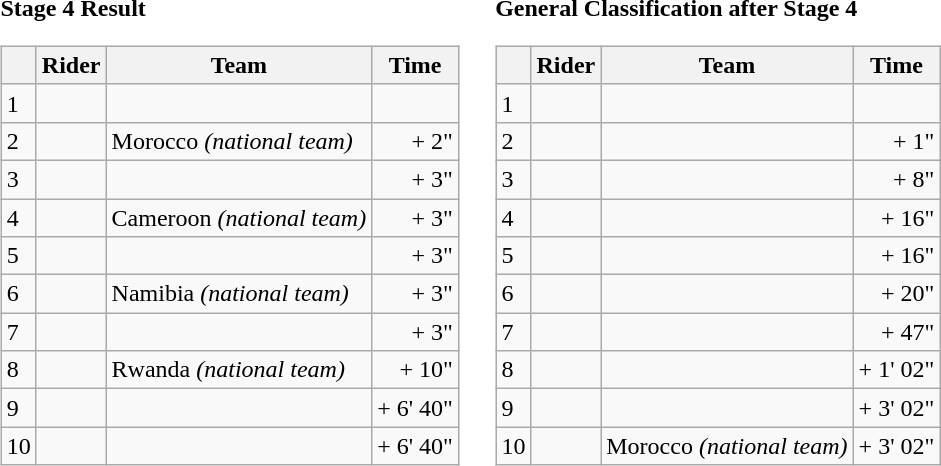<table>
<tr>
<td><strong>Stage 4 Result</strong><br><table class="wikitable">
<tr>
<th></th>
<th>Rider</th>
<th>Team</th>
<th>Time</th>
</tr>
<tr>
<td>1</td>
<td></td>
<td></td>
<td align="right"></td>
</tr>
<tr>
<td>2</td>
<td></td>
<td>Morocco <em>(national team)</em></td>
<td align="right">+ 2"</td>
</tr>
<tr>
<td>3</td>
<td></td>
<td></td>
<td align="right">+ 3"</td>
</tr>
<tr>
<td>4</td>
<td></td>
<td>Cameroon <em>(national team)</em></td>
<td align="right">+ 3"</td>
</tr>
<tr>
<td>5</td>
<td></td>
<td></td>
<td align="right">+ 3"</td>
</tr>
<tr>
<td>6</td>
<td></td>
<td>Namibia <em>(national team)</em></td>
<td align="right">+ 3"</td>
</tr>
<tr>
<td>7</td>
<td></td>
<td></td>
<td align="right">+ 3"</td>
</tr>
<tr>
<td>8</td>
<td></td>
<td>Rwanda <em>(national team)</em></td>
<td align="right">+ 10"</td>
</tr>
<tr>
<td>9</td>
<td></td>
<td></td>
<td align="right">+ 6' 40"</td>
</tr>
<tr>
<td>10</td>
<td></td>
<td></td>
<td align="right">+ 6' 40"</td>
</tr>
</table>
</td>
<td></td>
<td><strong>General Classification after Stage 4</strong><br><table class="wikitable">
<tr>
<th></th>
<th>Rider</th>
<th>Team</th>
<th>Time</th>
</tr>
<tr>
<td>1</td>
<td> </td>
<td></td>
<td align="right"></td>
</tr>
<tr>
<td>2</td>
<td></td>
<td></td>
<td align="right">+ 1"</td>
</tr>
<tr>
<td>3</td>
<td></td>
<td></td>
<td align="right">+ 8"</td>
</tr>
<tr>
<td>4</td>
<td></td>
<td></td>
<td align="right">+ 16"</td>
</tr>
<tr>
<td>5</td>
<td></td>
<td></td>
<td align="right">+ 16"</td>
</tr>
<tr>
<td>6</td>
<td></td>
<td></td>
<td align="right">+ 20"</td>
</tr>
<tr>
<td>7</td>
<td> </td>
<td></td>
<td align="right">+ 47"</td>
</tr>
<tr>
<td>8</td>
<td> </td>
<td></td>
<td align="right">+ 1' 02"</td>
</tr>
<tr>
<td>9</td>
<td></td>
<td></td>
<td align="right">+ 3' 02"</td>
</tr>
<tr>
<td>10</td>
<td></td>
<td>Morocco <em>(national team)</em></td>
<td align="right">+ 3' 02"</td>
</tr>
</table>
</td>
</tr>
</table>
